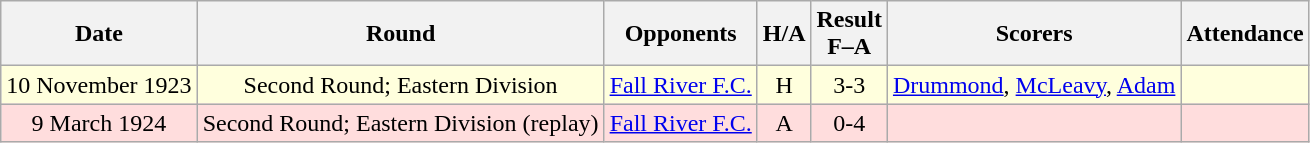<table class="wikitable" style="text-align:center">
<tr>
<th>Date</th>
<th>Round</th>
<th>Opponents</th>
<th>H/A</th>
<th>Result<br>F–A</th>
<th>Scorers</th>
<th>Attendance</th>
</tr>
<tr bgcolor="#ffffdd">
<td>10 November 1923</td>
<td>Second Round; Eastern Division</td>
<td><a href='#'>Fall River F.C.</a></td>
<td>H</td>
<td>3-3</td>
<td><a href='#'>Drummond</a>, <a href='#'>McLeavy</a>, <a href='#'>Adam</a></td>
<td></td>
</tr>
<tr bgcolor="#ffdddd">
<td>9 March 1924</td>
<td>Second Round; Eastern Division (replay)</td>
<td><a href='#'>Fall River F.C.</a></td>
<td>A</td>
<td>0-4</td>
<td></td>
<td></td>
</tr>
</table>
